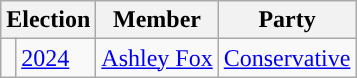<table class="wikitable">
<tr>
<th colspan="2">Election</th>
<th>Member</th>
<th>Party</th>
</tr>
<tr>
<td style="color:inherit;background-color: "></td>
<td><a href='#'>2024</a></td>
<td><a href='#'>Ashley Fox</a></td>
<td><a href='#'>Conservative</a></td>
</tr>
</table>
